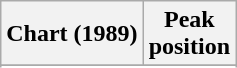<table class="wikitable sortable plainrowheaders" style="text-align:center;">
<tr>
<th scope="col">Chart (1989)</th>
<th scope="col">Peak<br>position</th>
</tr>
<tr>
</tr>
<tr>
</tr>
<tr>
</tr>
</table>
